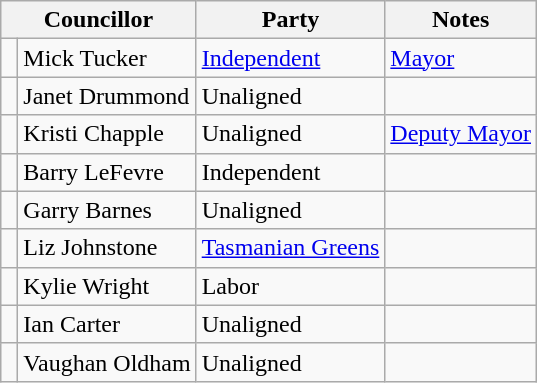<table class="wikitable">
<tr>
<th colspan="2">Councillor</th>
<th>Party</th>
<th>Notes</th>
</tr>
<tr>
<td> </td>
<td>Mick Tucker</td>
<td><a href='#'>Independent</a></td>
<td><a href='#'>Mayor</a></td>
</tr>
<tr>
<td> </td>
<td>Janet Drummond</td>
<td>Unaligned</td>
<td></td>
</tr>
<tr>
<td> </td>
<td>Kristi Chapple</td>
<td>Unaligned</td>
<td><a href='#'>Deputy Mayor</a></td>
</tr>
<tr>
<td> </td>
<td>Barry LeFevre</td>
<td>Independent</td>
<td></td>
</tr>
<tr>
<td> </td>
<td>Garry Barnes</td>
<td>Unaligned</td>
<td></td>
</tr>
<tr>
<td> </td>
<td>Liz Johnstone</td>
<td><a href='#'>Tasmanian Greens</a></td>
<td></td>
</tr>
<tr>
<td> </td>
<td>Kylie Wright</td>
<td>Labor</td>
<td></td>
</tr>
<tr>
<td> </td>
<td>Ian Carter</td>
<td>Unaligned</td>
<td></td>
</tr>
<tr>
<td> </td>
<td>Vaughan Oldham</td>
<td>Unaligned</td>
<td></td>
</tr>
</table>
